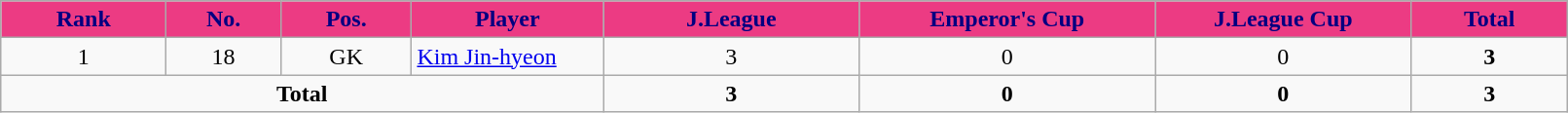<table class="wikitable sortable" style="text-align:center;width:85%;">
<tr>
<th style="background:#EC3B83; color:navy; width:0px;">Rank</th>
<th style="background:#EC3B83; color:navy; width:0px;">No.</th>
<th style="background:#EC3B83; color:navy; width:0px;">Pos.</th>
<th style="background:#EC3B83; color:navy; width:0px;">Player</th>
<th style="background:#EC3B83; color:navy; width:0px;">J.League</th>
<th style="background:#EC3B83; color:navy; width:0px;">Emperor's Cup</th>
<th style="background:#EC3B83; color:navy; width:0px;">J.League Cup</th>
<th style="background:#EC3B83; color:navy; width:0px;">Total</th>
</tr>
<tr>
<td>1</td>
<td>18</td>
<td>GK</td>
<td align=left> <a href='#'>Kim Jin-hyeon</a></td>
<td>3</td>
<td>0</td>
<td>0</td>
<td><strong>3</strong></td>
</tr>
<tr>
<td colspan=4><strong>Total</strong></td>
<td><strong>3</strong></td>
<td><strong>0</strong></td>
<td><strong>0</strong></td>
<td><strong>3</strong></td>
</tr>
</table>
